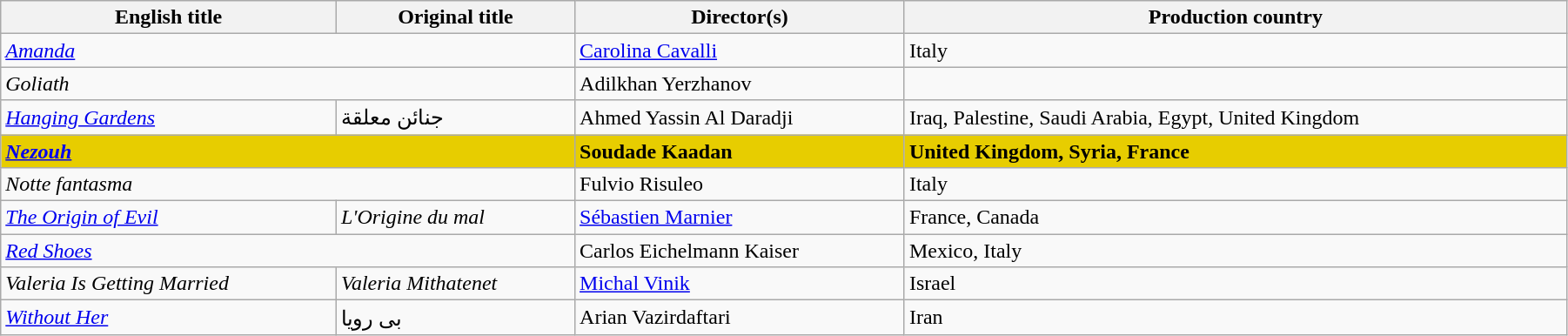<table class="wikitable" style="width:95%; margin-bottom:2px">
<tr>
<th>English title</th>
<th>Original title</th>
<th>Director(s)</th>
<th>Production country</th>
</tr>
<tr>
<td colspan="2"><em><a href='#'>Amanda</a></em></td>
<td><a href='#'>Carolina Cavalli</a></td>
<td>Italy</td>
</tr>
<tr>
<td colspan="2"><em>Goliath</em></td>
<td>Adilkhan Yerzhanov</td>
<td></td>
</tr>
<tr>
<td><em><a href='#'>Hanging Gardens</a></em></td>
<td>جنائن معلقة</td>
<td>Ahmed Yassin Al Daradji</td>
<td>Iraq, Palestine, Saudi Arabia, Egypt, United Kingdom</td>
</tr>
<tr style="background:#E7CD00;">
<td colspan="2"><strong><em><a href='#'>Nezouh</a></em></strong></td>
<td><strong>Soudade Kaadan</strong></td>
<td><strong>United Kingdom, Syria, France</strong></td>
</tr>
<tr>
<td colspan="2"><em>Notte fantasma</em></td>
<td>Fulvio Risuleo</td>
<td>Italy</td>
</tr>
<tr>
<td><em><a href='#'>The Origin of Evil</a></em></td>
<td><em>L'Origine du mal</em></td>
<td><a href='#'>Sébastien Marnier</a></td>
<td>France, Canada</td>
</tr>
<tr>
<td colspan="2"><em><a href='#'>Red Shoes</a></em></td>
<td>Carlos Eichelmann Kaiser</td>
<td>Mexico, Italy</td>
</tr>
<tr>
<td><em>Valeria Is Getting Married</em></td>
<td><em>Valeria Mithatenet</em></td>
<td><a href='#'>Michal Vinik</a></td>
<td>Israel</td>
</tr>
<tr>
<td><em><a href='#'>Without Her</a></em></td>
<td>بی رویا</td>
<td>Arian Vazirdaftari</td>
<td>Iran</td>
</tr>
</table>
